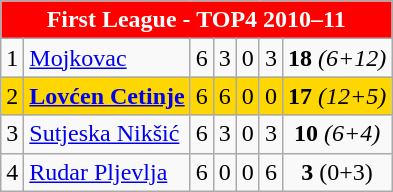<table class="wikitable" style="text-align:center">
<tr>
<th colspan=10 style="background:red;color:white;">First League - TOP4 2010–11</th>
</tr>
<tr>
<td>1</td>
<td align=left><a href='#'>Mojkovac</a></td>
<td>6</td>
<td>3</td>
<td>0</td>
<td>3</td>
<td><strong>18</strong> <em>(6+12)</em></td>
</tr>
<tr style="background:gold;">
<td>2</td>
<td align=left><strong><a href='#'>Lovćen Cetinje</a></strong></td>
<td>6</td>
<td>6</td>
<td>0</td>
<td>0</td>
<td><strong>17</strong> <em>(12+5)</em></td>
</tr>
<tr>
<td>3</td>
<td align=left><a href='#'>Sutjeska Nikšić</a></td>
<td>6</td>
<td>3</td>
<td>0</td>
<td>3</td>
<td><strong>10</strong> <em>(6+4)</em></td>
</tr>
<tr>
<td>4</td>
<td align=left><a href='#'>Rudar Pljevlja</a></td>
<td>6</td>
<td>0</td>
<td>0</td>
<td>6</td>
<td><strong>3</strong> (0+3)</td>
</tr>
</table>
